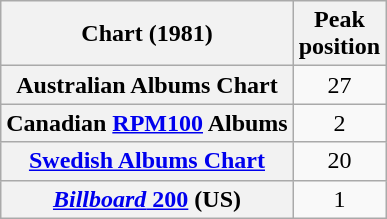<table class="wikitable sortable plainrowheaders">
<tr>
<th scope="col">Chart (1981)</th>
<th scope="col">Peak<br>position</th>
</tr>
<tr>
<th scope="row">Australian Albums Chart</th>
<td align="center">27</td>
</tr>
<tr>
<th scope="row">Canadian <a href='#'>RPM100</a> Albums</th>
<td align="center">2</td>
</tr>
<tr>
<th scope="row"><a href='#'>Swedish Albums Chart</a></th>
<td align="center">20</td>
</tr>
<tr>
<th scope="row"><a href='#'><em>Billboard</em> 200</a> (US)</th>
<td align="center">1</td>
</tr>
</table>
